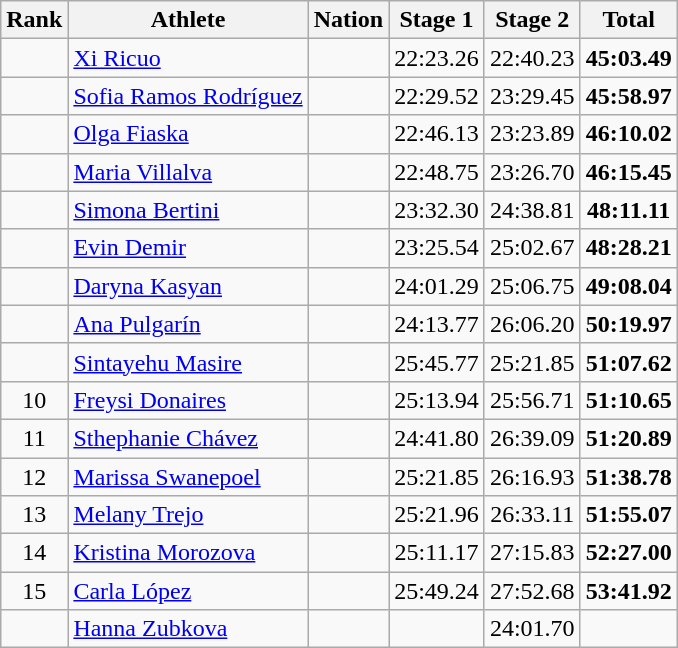<table class="wikitable sortable" style="text-align:center">
<tr>
<th>Rank</th>
<th>Athlete</th>
<th>Nation</th>
<th>Stage 1</th>
<th>Stage 2</th>
<th>Total</th>
</tr>
<tr>
<td></td>
<td align=left><a href='#'>Xi Ricuo</a></td>
<td align=left></td>
<td>22:23.26</td>
<td>22:40.23</td>
<td><strong>45:03.49</strong></td>
</tr>
<tr>
<td></td>
<td align=left><a href='#'>Sofia Ramos Rodríguez</a></td>
<td align=left></td>
<td>22:29.52</td>
<td>23:29.45</td>
<td><strong>45:58.97</strong></td>
</tr>
<tr>
<td></td>
<td align=left><a href='#'>Olga Fiaska</a></td>
<td align=left></td>
<td>22:46.13</td>
<td>23:23.89</td>
<td><strong>46:10.02</strong></td>
</tr>
<tr>
<td></td>
<td align=left><a href='#'>Maria Villalva</a></td>
<td align=left></td>
<td>22:48.75</td>
<td>23:26.70</td>
<td><strong>46:15.45</strong></td>
</tr>
<tr>
<td></td>
<td align=left><a href='#'>Simona Bertini</a></td>
<td align=left></td>
<td>23:32.30</td>
<td>24:38.81</td>
<td><strong>48:11.11</strong></td>
</tr>
<tr>
<td></td>
<td align=left><a href='#'>Evin Demir</a></td>
<td align=left></td>
<td>23:25.54</td>
<td>25:02.67</td>
<td><strong>48:28.21</strong></td>
</tr>
<tr>
<td></td>
<td align=left><a href='#'>Daryna Kasyan</a></td>
<td align=left></td>
<td>24:01.29</td>
<td>25:06.75</td>
<td><strong>49:08.04</strong></td>
</tr>
<tr>
<td></td>
<td align=left><a href='#'>Ana Pulgarín</a></td>
<td align=left></td>
<td>24:13.77</td>
<td>26:06.20</td>
<td><strong>50:19.97</strong></td>
</tr>
<tr>
<td></td>
<td align=left><a href='#'>Sintayehu Masire</a></td>
<td align=left></td>
<td>25:45.77</td>
<td>25:21.85</td>
<td><strong>51:07.62</strong></td>
</tr>
<tr>
<td>10</td>
<td align=left><a href='#'>Freysi Donaires</a></td>
<td align=left></td>
<td>25:13.94</td>
<td>25:56.71</td>
<td><strong>51:10.65</strong></td>
</tr>
<tr>
<td>11</td>
<td align=left><a href='#'>Sthephanie Chávez</a></td>
<td align=left></td>
<td>24:41.80</td>
<td>26:39.09</td>
<td><strong>51:20.89</strong></td>
</tr>
<tr>
<td>12</td>
<td align=left><a href='#'>Marissa Swanepoel</a></td>
<td align=left></td>
<td>25:21.85</td>
<td>26:16.93</td>
<td><strong>51:38.78</strong></td>
</tr>
<tr>
<td>13</td>
<td align=left><a href='#'>Melany Trejo</a></td>
<td align=left></td>
<td>25:21.96</td>
<td>26:33.11</td>
<td><strong>51:55.07</strong></td>
</tr>
<tr>
<td>14</td>
<td align=left><a href='#'>Kristina Morozova</a></td>
<td align=left></td>
<td>25:11.17</td>
<td>27:15.83</td>
<td><strong>52:27.00</strong></td>
</tr>
<tr>
<td>15</td>
<td align=left><a href='#'>Carla López</a></td>
<td align=left></td>
<td>25:49.24</td>
<td>27:52.68</td>
<td><strong>53:41.92</strong></td>
</tr>
<tr>
<td></td>
<td align=left><a href='#'>Hanna Zubkova</a></td>
<td align=left></td>
<td></td>
<td>24:01.70</td>
<td></td>
</tr>
</table>
